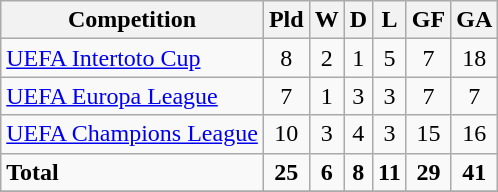<table class="wikitable">
<tr>
<th>Competition</th>
<th>Pld</th>
<th>W</th>
<th>D</th>
<th>L</th>
<th>GF</th>
<th>GA</th>
</tr>
<tr>
<td><a href='#'>UEFA Intertoto Cup</a></td>
<td style="text-align:center;">8</td>
<td style="text-align:center;">2</td>
<td style="text-align:center;">1</td>
<td style="text-align:center;">5</td>
<td style="text-align:center;">7</td>
<td style="text-align:center;">18</td>
</tr>
<tr>
<td><a href='#'>UEFA Europa League</a></td>
<td style="text-align:center;">7</td>
<td style="text-align:center;">1</td>
<td style="text-align:center;">3</td>
<td style="text-align:center;">3</td>
<td style="text-align:center;">7</td>
<td style="text-align:center;">7</td>
</tr>
<tr>
<td><a href='#'>UEFA Champions League</a></td>
<td style="text-align:center;">10</td>
<td style="text-align:center;">3</td>
<td style="text-align:center;">4</td>
<td style="text-align:center;">3</td>
<td style="text-align:center;">15</td>
<td style="text-align:center;">16</td>
</tr>
<tr>
<td><strong>Total</strong></td>
<td style="text-align:center;"><strong>25</strong></td>
<td style="text-align:center;"><strong>6</strong></td>
<td style="text-align:center;"><strong>8</strong></td>
<td style="text-align:center;"><strong>11</strong></td>
<td style="text-align:center;"><strong>29</strong></td>
<td style="text-align:center;"><strong>41</strong></td>
</tr>
<tr>
</tr>
</table>
